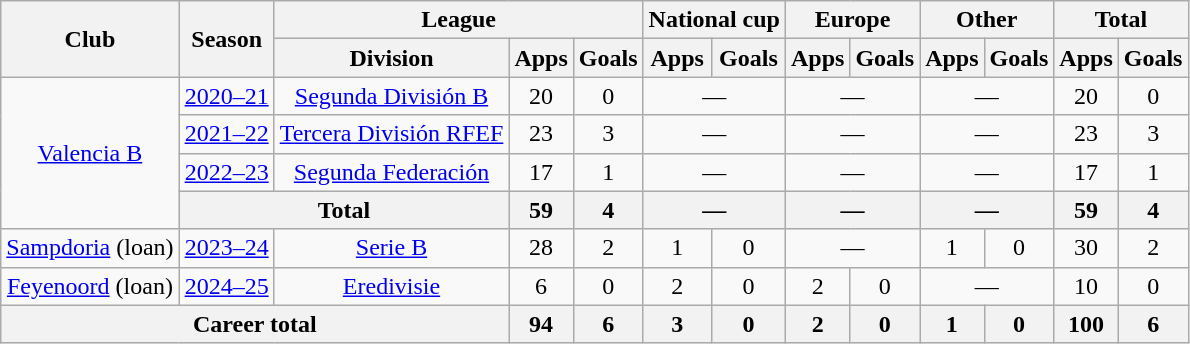<table class=wikitable style=text-align:center>
<tr>
<th rowspan="2">Club</th>
<th rowspan="2">Season</th>
<th colspan="3">League</th>
<th colspan="2">National cup</th>
<th colspan="2">Europe</th>
<th colspan="2">Other</th>
<th colspan="2">Total</th>
</tr>
<tr>
<th>Division</th>
<th>Apps</th>
<th>Goals</th>
<th>Apps</th>
<th>Goals</th>
<th>Apps</th>
<th>Goals</th>
<th>Apps</th>
<th>Goals</th>
<th>Apps</th>
<th>Goals</th>
</tr>
<tr>
<td rowspan="4"><a href='#'>Valencia B</a></td>
<td><a href='#'>2020–21</a></td>
<td rowspan="1"><a href='#'>Segunda División B</a></td>
<td>20</td>
<td>0</td>
<td colspan="2">—</td>
<td colspan="2">—</td>
<td colspan="2">—</td>
<td>20</td>
<td>0</td>
</tr>
<tr>
<td><a href='#'>2021–22</a></td>
<td rowspan="1"><a href='#'>Tercera División RFEF</a></td>
<td>23</td>
<td>3</td>
<td colspan="2">—</td>
<td colspan="2">—</td>
<td colspan="2">—</td>
<td>23</td>
<td>3</td>
</tr>
<tr>
<td><a href='#'>2022–23</a></td>
<td rowspan="1"><a href='#'>Segunda Federación</a></td>
<td>17</td>
<td>1</td>
<td colspan="2">—</td>
<td colspan="2">—</td>
<td colspan="2">—</td>
<td>17</td>
<td>1</td>
</tr>
<tr>
<th colspan="2">Total</th>
<th>59</th>
<th>4</th>
<th colspan="2">—</th>
<th colspan="2">—</th>
<th colspan="2">—</th>
<th>59</th>
<th>4</th>
</tr>
<tr>
<td><a href='#'>Sampdoria</a> (loan)</td>
<td><a href='#'>2023–24</a></td>
<td><a href='#'>Serie B</a></td>
<td>28</td>
<td>2</td>
<td>1</td>
<td>0</td>
<td colspan="2">—</td>
<td>1</td>
<td>0</td>
<td>30</td>
<td>2</td>
</tr>
<tr>
<td><a href='#'>Feyenoord</a> (loan)</td>
<td><a href='#'>2024–25</a></td>
<td><a href='#'>Eredivisie</a></td>
<td>6</td>
<td>0</td>
<td>2</td>
<td>0</td>
<td>2</td>
<td>0</td>
<td colspan="2">—</td>
<td>10</td>
<td>0</td>
</tr>
<tr>
<th colspan="3">Career total</th>
<th>94</th>
<th>6</th>
<th>3</th>
<th>0</th>
<th>2</th>
<th>0</th>
<th>1</th>
<th>0</th>
<th>100</th>
<th>6</th>
</tr>
</table>
